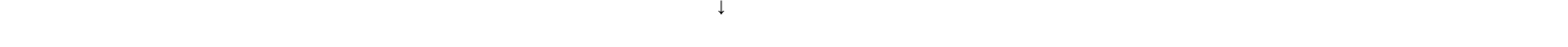<table style="width:100%; text-align:center; font-weight:bold;">
<tr>
<td colspan="10">↓</td>
</tr>
<tr style="color:white;">
<td style="background:">157</td>
<td style="background:">121</td>
<td style="background:">32</td>
<td style="background:">24</td>
<td style="background:">3</td>
<td style="background:">1</td>
</tr>
<tr>
<td></td>
<td></td>
<td></td>
<td></td>
<td></td>
<td></td>
</tr>
</table>
